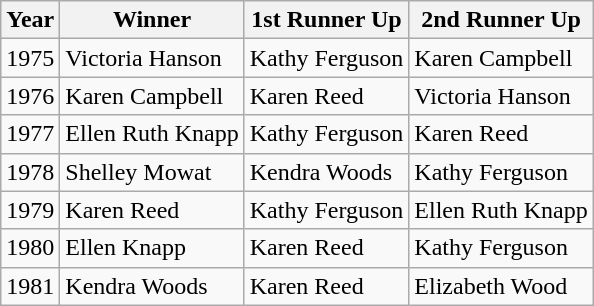<table class="wikitable">
<tr>
<th>Year</th>
<th>Winner</th>
<th>1st Runner Up</th>
<th>2nd Runner Up</th>
</tr>
<tr>
<td>1975</td>
<td>Victoria Hanson</td>
<td>Kathy Ferguson</td>
<td>Karen Campbell</td>
</tr>
<tr>
<td>1976</td>
<td>Karen Campbell</td>
<td>Karen Reed</td>
<td>Victoria Hanson</td>
</tr>
<tr>
<td>1977</td>
<td>Ellen Ruth Knapp</td>
<td>Kathy Ferguson</td>
<td>Karen Reed</td>
</tr>
<tr>
<td>1978</td>
<td>Shelley Mowat</td>
<td>Kendra Woods</td>
<td>Kathy Ferguson</td>
</tr>
<tr>
<td>1979</td>
<td>Karen Reed</td>
<td>Kathy Ferguson</td>
<td>Ellen Ruth Knapp</td>
</tr>
<tr>
<td>1980</td>
<td>Ellen Knapp</td>
<td>Karen Reed</td>
<td>Kathy Ferguson</td>
</tr>
<tr>
<td>1981</td>
<td>Kendra Woods</td>
<td>Karen Reed</td>
<td>Elizabeth Wood</td>
</tr>
</table>
